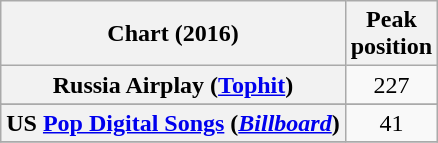<table class="wikitable sortable plainrowheaders" style="text-align:center">
<tr>
<th scope="col">Chart (2016)</th>
<th scope="col">Peak<br> position</th>
</tr>
<tr>
<th scope="row">Russia Airplay (<a href='#'>Tophit</a>)</th>
<td>227</td>
</tr>
<tr>
</tr>
<tr>
<th scope="row">US <a href='#'>Pop Digital Songs</a> (<a href='#'><em>Billboard</em></a>)</th>
<td>41</td>
</tr>
<tr>
</tr>
</table>
